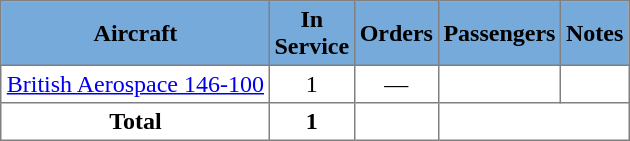<table class="toccolours" border="1" cellpadding="3" style="margin:1em auto; border-collapse:collapse">
<tr bgcolor=#75aadb>
<th>Aircraft</th>
<th>In<br>Service</th>
<th>Orders</th>
<th>Passengers</th>
<th>Notes</th>
</tr>
<tr>
<td><a href='#'>British Aerospace 146-100</a></td>
<td align="center">1</td>
<td align="center">—</td>
<td align="center"></td>
<td></td>
</tr>
<tr>
<th>Total</th>
<th>1</th>
<th></th>
<th colspan="2"></th>
</tr>
</table>
